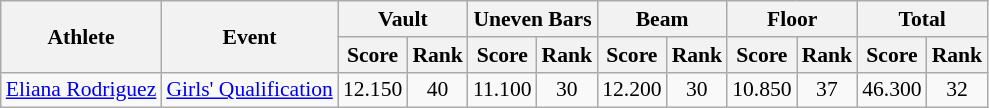<table class="wikitable" border="1" style="font-size:90%">
<tr>
<th rowspan=2>Athlete</th>
<th rowspan=2>Event</th>
<th colspan=2>Vault</th>
<th colspan=2>Uneven Bars</th>
<th colspan=2>Beam</th>
<th colspan=2>Floor</th>
<th colspan=2>Total</th>
</tr>
<tr>
<th>Score</th>
<th>Rank</th>
<th>Score</th>
<th>Rank</th>
<th>Score</th>
<th>Rank</th>
<th>Score</th>
<th>Rank</th>
<th>Score</th>
<th>Rank</th>
</tr>
<tr>
<td><a href='#'>Eliana Rodriguez</a></td>
<td><a href='#'>Girls' Qualification</a></td>
<td align=center>12.150</td>
<td align=center>40</td>
<td align=center>11.100</td>
<td align=center>30</td>
<td align=center>12.200</td>
<td align=center>30</td>
<td align=center>10.850</td>
<td align=center>37</td>
<td align=center>46.300</td>
<td align=center>32</td>
</tr>
</table>
